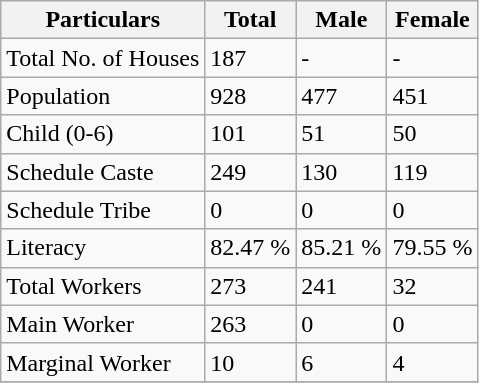<table class="wikitable sortable">
<tr>
<th>Particulars</th>
<th>Total</th>
<th>Male</th>
<th>Female</th>
</tr>
<tr>
<td>Total No. of Houses</td>
<td>187</td>
<td>-</td>
<td>-</td>
</tr>
<tr>
<td>Population</td>
<td>928</td>
<td>477</td>
<td>451</td>
</tr>
<tr>
<td>Child (0-6)</td>
<td>101</td>
<td>51</td>
<td>50</td>
</tr>
<tr>
<td>Schedule Caste</td>
<td>249</td>
<td>130</td>
<td>119</td>
</tr>
<tr>
<td>Schedule Tribe</td>
<td>0</td>
<td>0</td>
<td>0</td>
</tr>
<tr>
<td>Literacy</td>
<td>82.47 %</td>
<td>85.21 %</td>
<td>79.55 %</td>
</tr>
<tr>
<td>Total Workers</td>
<td>273</td>
<td>241</td>
<td>32</td>
</tr>
<tr>
<td>Main Worker</td>
<td>263</td>
<td>0</td>
<td>0</td>
</tr>
<tr>
<td>Marginal Worker</td>
<td>10</td>
<td>6</td>
<td>4</td>
</tr>
<tr>
</tr>
</table>
